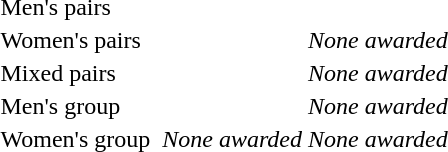<table>
<tr>
<td>Men's pairs</td>
<td></td>
<td></td>
<td></td>
</tr>
<tr>
<td>Women's pairs</td>
<td></td>
<td></td>
<td><em>None awarded</em></td>
</tr>
<tr>
<td>Mixed pairs</td>
<td></td>
<td></td>
<td><em>None awarded</em></td>
</tr>
<tr>
<td>Men's group</td>
<td></td>
<td></td>
<td><em>None awarded</em></td>
</tr>
<tr>
<td>Women's group</td>
<td></td>
<td><em>None awarded</em></td>
<td><em>None awarded</em></td>
</tr>
</table>
